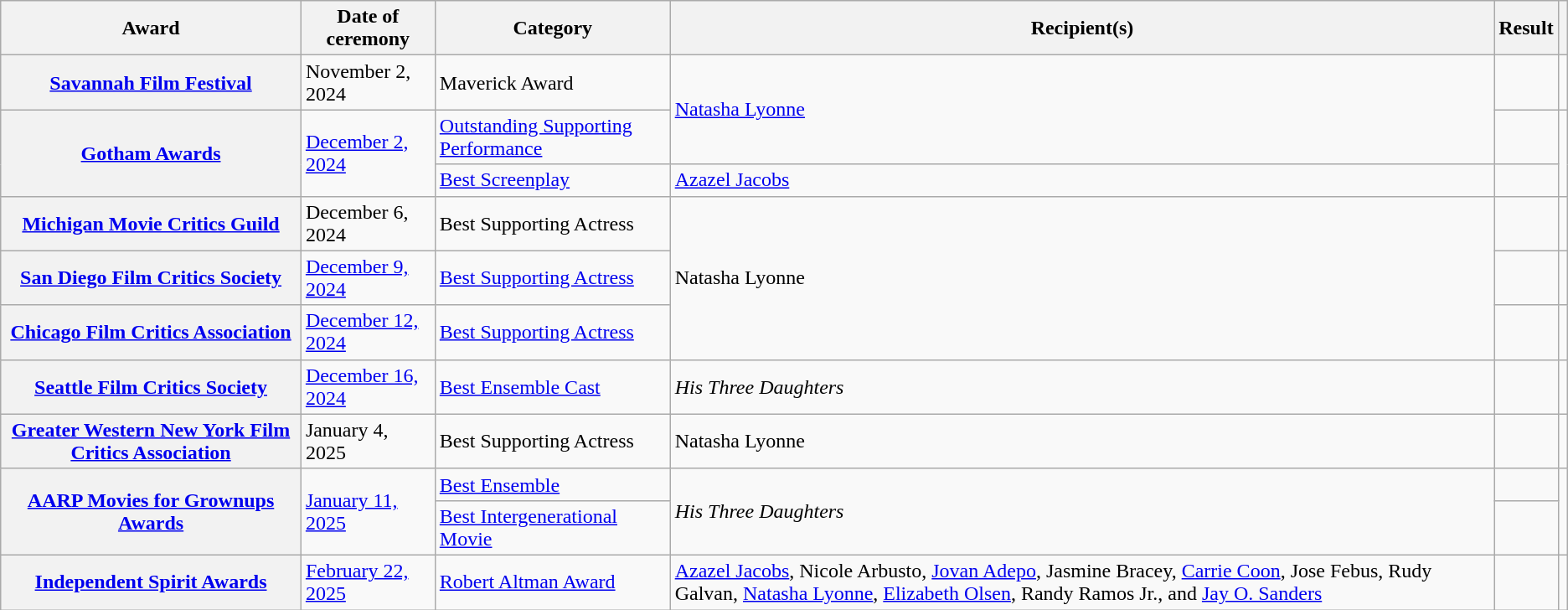<table class="wikitable sortable plainrowheaders">
<tr>
<th scope="col">Award</th>
<th scope="col">Date of ceremony</th>
<th scope="col">Category</th>
<th scope="col">Recipient(s)</th>
<th scope="col">Result</th>
<th scope="col" class="unsortable"></th>
</tr>
<tr>
<th scope="row"><a href='#'>Savannah Film Festival</a></th>
<td>November 2, 2024</td>
<td>Maverick Award</td>
<td rowspan="2"><a href='#'>Natasha Lyonne</a></td>
<td></td>
<td align="center"></td>
</tr>
<tr>
<th rowspan="2" scope="row"><a href='#'>Gotham Awards</a></th>
<td rowspan="2"><a href='#'>December 2, 2024</a></td>
<td><a href='#'>Outstanding Supporting Performance</a></td>
<td></td>
<td rowspan="2" align="center"></td>
</tr>
<tr>
<td><a href='#'>Best Screenplay</a></td>
<td><a href='#'>Azazel Jacobs</a></td>
<td></td>
</tr>
<tr>
<th scope="row"><a href='#'>Michigan Movie Critics Guild</a></th>
<td>December 6, 2024</td>
<td>Best Supporting Actress</td>
<td rowspan="3">Natasha Lyonne</td>
<td></td>
<td align="center"></td>
</tr>
<tr>
<th scope="row"><a href='#'>San Diego Film Critics Society</a></th>
<td><a href='#'>December 9, 2024</a></td>
<td><a href='#'>Best Supporting Actress</a></td>
<td></td>
<td align="center"></td>
</tr>
<tr>
<th scope="row"><a href='#'>Chicago Film Critics Association</a></th>
<td><a href='#'>December 12, 2024</a></td>
<td><a href='#'>Best Supporting Actress</a></td>
<td></td>
<td align="center"></td>
</tr>
<tr>
<th scope="row"><a href='#'>Seattle Film Critics Society</a></th>
<td><a href='#'>December 16, 2024</a></td>
<td><a href='#'>Best Ensemble Cast</a></td>
<td><em>His Three Daughters</em></td>
<td></td>
<td align="center"></td>
</tr>
<tr>
<th scope="row"><a href='#'>Greater Western New York Film Critics Association</a></th>
<td>January 4, 2025</td>
<td>Best Supporting Actress</td>
<td>Natasha Lyonne</td>
<td></td>
<td align=center></td>
</tr>
<tr>
<th rowspan="2" scope="rowgroup"><a href='#'>AARP Movies for Grownups Awards</a></th>
<td rowspan="2"><a href='#'>January 11, 2025</a></td>
<td><a href='#'>Best Ensemble</a></td>
<td rowspan="2"><em>His Three Daughters</em></td>
<td></td>
<td rowspan="2" align="center"></td>
</tr>
<tr>
<td><a href='#'>Best Intergenerational Movie</a></td>
<td></td>
</tr>
<tr>
<th scope="rowgroup"><a href='#'>Independent Spirit Awards</a></th>
<td><a href='#'>February 22, 2025</a></td>
<td><a href='#'>Robert Altman Award</a></td>
<td><a href='#'>Azazel Jacobs</a>, Nicole Arbusto, <a href='#'>Jovan Adepo</a>, Jasmine Bracey, <a href='#'>Carrie Coon</a>, Jose Febus, Rudy Galvan, <a href='#'>Natasha Lyonne</a>, <a href='#'>Elizabeth Olsen</a>, Randy Ramos Jr., and <a href='#'>Jay O. Sanders</a></td>
<td></td>
<td align="center"></td>
</tr>
</table>
